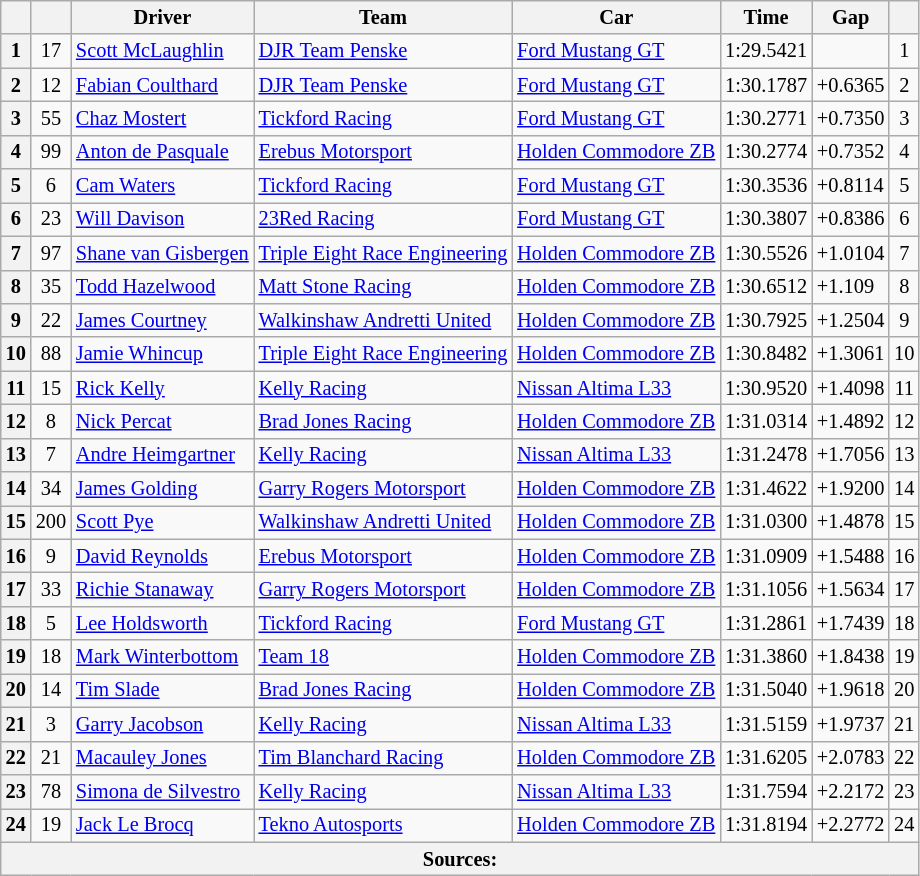<table class="wikitable" style="font-size: 85%">
<tr>
<th></th>
<th></th>
<th>Driver</th>
<th>Team</th>
<th>Car</th>
<th>Time</th>
<th>Gap</th>
<th></th>
</tr>
<tr>
<th>1</th>
<td align="center">17</td>
<td> <a href='#'>Scott McLaughlin</a></td>
<td><a href='#'>DJR Team Penske</a></td>
<td><a href='#'>Ford Mustang GT</a></td>
<td>1:29.5421</td>
<td></td>
<td align="center">1</td>
</tr>
<tr>
<th>2</th>
<td align="center">12</td>
<td> <a href='#'>Fabian Coulthard</a></td>
<td><a href='#'>DJR Team Penske</a></td>
<td><a href='#'>Ford Mustang GT</a></td>
<td>1:30.1787</td>
<td>+0.6365</td>
<td align="center">2</td>
</tr>
<tr>
<th>3</th>
<td align="center">55</td>
<td> <a href='#'>Chaz Mostert</a></td>
<td><a href='#'>Tickford Racing</a></td>
<td><a href='#'>Ford Mustang GT</a></td>
<td>1:30.2771</td>
<td>+0.7350</td>
<td align="center">3</td>
</tr>
<tr>
<th>4</th>
<td align="center">99</td>
<td> <a href='#'>Anton de Pasquale</a></td>
<td><a href='#'>Erebus Motorsport</a></td>
<td><a href='#'>Holden Commodore ZB</a></td>
<td>1:30.2774</td>
<td>+0.7352</td>
<td align="center">4</td>
</tr>
<tr>
<th>5</th>
<td align="center">6</td>
<td> <a href='#'>Cam Waters</a></td>
<td><a href='#'>Tickford Racing</a></td>
<td><a href='#'>Ford Mustang GT</a></td>
<td>1:30.3536</td>
<td>+0.8114</td>
<td align="center">5</td>
</tr>
<tr>
<th>6</th>
<td align="center">23</td>
<td> <a href='#'>Will Davison</a></td>
<td><a href='#'>23Red Racing</a></td>
<td><a href='#'>Ford Mustang GT</a></td>
<td>1:30.3807</td>
<td>+0.8386</td>
<td align="center">6</td>
</tr>
<tr>
<th>7</th>
<td align="center">97</td>
<td> <a href='#'>Shane van Gisbergen</a></td>
<td><a href='#'>Triple Eight Race Engineering</a></td>
<td><a href='#'>Holden Commodore ZB</a></td>
<td>1:30.5526</td>
<td>+1.0104</td>
<td align="center">7</td>
</tr>
<tr>
<th>8</th>
<td align="center">35</td>
<td> <a href='#'>Todd Hazelwood</a></td>
<td><a href='#'>Matt Stone Racing</a></td>
<td><a href='#'>Holden Commodore ZB</a></td>
<td>1:30.6512</td>
<td>+1.109</td>
<td align="center">8</td>
</tr>
<tr>
<th>9</th>
<td align="center">22</td>
<td> <a href='#'>James Courtney</a></td>
<td><a href='#'>Walkinshaw Andretti United</a></td>
<td><a href='#'>Holden Commodore ZB</a></td>
<td>1:30.7925</td>
<td>+1.2504</td>
<td align="center">9</td>
</tr>
<tr>
<th>10</th>
<td align="center">88</td>
<td> <a href='#'>Jamie Whincup</a></td>
<td><a href='#'>Triple Eight Race Engineering</a></td>
<td><a href='#'>Holden Commodore ZB</a></td>
<td>1:30.8482</td>
<td>+1.3061</td>
<td align="center">10</td>
</tr>
<tr>
<th>11</th>
<td align="center">15</td>
<td> <a href='#'>Rick Kelly</a></td>
<td><a href='#'>Kelly Racing</a></td>
<td><a href='#'>Nissan Altima L33</a></td>
<td>1:30.9520</td>
<td>+1.4098</td>
<td align="center">11</td>
</tr>
<tr>
<th>12</th>
<td align="center">8</td>
<td> <a href='#'>Nick Percat</a></td>
<td><a href='#'>Brad Jones Racing</a></td>
<td><a href='#'>Holden Commodore ZB</a></td>
<td>1:31.0314</td>
<td>+1.4892</td>
<td align="center">12</td>
</tr>
<tr>
<th>13</th>
<td align="center">7</td>
<td> <a href='#'>Andre Heimgartner</a></td>
<td><a href='#'>Kelly Racing</a></td>
<td><a href='#'>Nissan Altima L33</a></td>
<td>1:31.2478</td>
<td>+1.7056</td>
<td align="center">13</td>
</tr>
<tr>
<th>14</th>
<td align="center">34</td>
<td> <a href='#'>James Golding</a></td>
<td><a href='#'>Garry Rogers Motorsport</a></td>
<td><a href='#'>Holden Commodore ZB</a></td>
<td>1:31.4622</td>
<td>+1.9200</td>
<td align="center">14</td>
</tr>
<tr>
<th>15</th>
<td align="center">200</td>
<td> <a href='#'>Scott Pye</a></td>
<td><a href='#'>Walkinshaw Andretti United</a></td>
<td><a href='#'>Holden Commodore ZB</a></td>
<td>1:31.0300</td>
<td>+1.4878</td>
<td align="center">15</td>
</tr>
<tr>
<th>16</th>
<td align="center">9</td>
<td> <a href='#'>David Reynolds</a></td>
<td><a href='#'>Erebus Motorsport</a></td>
<td><a href='#'>Holden Commodore ZB</a></td>
<td>1:31.0909</td>
<td>+1.5488</td>
<td align="center">16</td>
</tr>
<tr>
<th>17</th>
<td align="center">33</td>
<td> <a href='#'>Richie Stanaway</a></td>
<td><a href='#'>Garry Rogers Motorsport</a></td>
<td><a href='#'>Holden Commodore ZB</a></td>
<td>1:31.1056</td>
<td>+1.5634</td>
<td align="center">17</td>
</tr>
<tr>
<th>18</th>
<td align="center">5</td>
<td> <a href='#'>Lee Holdsworth</a></td>
<td><a href='#'>Tickford Racing</a></td>
<td><a href='#'>Ford Mustang GT</a></td>
<td>1:31.2861</td>
<td>+1.7439</td>
<td align="center">18</td>
</tr>
<tr>
<th>19</th>
<td align="center">18</td>
<td> <a href='#'>Mark Winterbottom</a></td>
<td><a href='#'>Team 18</a></td>
<td><a href='#'>Holden Commodore ZB</a></td>
<td>1:31.3860</td>
<td>+1.8438</td>
<td align="center">19</td>
</tr>
<tr>
<th>20</th>
<td align="center">14</td>
<td> <a href='#'>Tim Slade</a></td>
<td><a href='#'>Brad Jones Racing</a></td>
<td><a href='#'>Holden Commodore ZB</a></td>
<td>1:31.5040</td>
<td>+1.9618</td>
<td align="center">20</td>
</tr>
<tr>
<th>21</th>
<td align="center">3</td>
<td> <a href='#'>Garry Jacobson</a></td>
<td><a href='#'>Kelly Racing</a></td>
<td><a href='#'>Nissan Altima L33</a></td>
<td>1:31.5159</td>
<td>+1.9737</td>
<td align="center">21</td>
</tr>
<tr>
<th>22</th>
<td align="center">21</td>
<td> <a href='#'>Macauley Jones</a></td>
<td><a href='#'>Tim Blanchard Racing</a></td>
<td><a href='#'>Holden Commodore ZB</a></td>
<td>1:31.6205</td>
<td>+2.0783</td>
<td align="center">22</td>
</tr>
<tr>
<th>23</th>
<td align="center">78</td>
<td> <a href='#'>Simona de Silvestro</a></td>
<td><a href='#'>Kelly Racing</a></td>
<td><a href='#'>Nissan Altima L33</a></td>
<td>1:31.7594</td>
<td>+2.2172</td>
<td align="center">23</td>
</tr>
<tr>
<th>24</th>
<td align="center">19</td>
<td> <a href='#'>Jack Le Brocq</a></td>
<td><a href='#'>Tekno Autosports</a></td>
<td><a href='#'>Holden Commodore ZB</a></td>
<td>1:31.8194</td>
<td>+2.2772</td>
<td align="center">24</td>
</tr>
<tr>
<th colspan="8">Sources:</th>
</tr>
</table>
